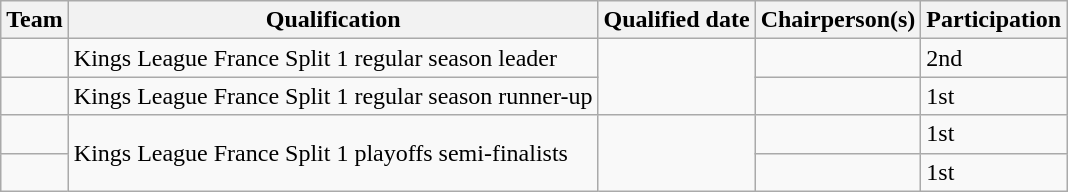<table class="wikitable sortable">
<tr>
<th>Team</th>
<th class="unsortable">Qualification</th>
<th>Qualified date</th>
<th>Chairperson(s)</th>
<th class="unsortable">Participation</th>
</tr>
<tr>
<td></td>
<td>Kings League France Split 1 regular season leader</td>
<td rowspan=2></td>
<td></td>
<td>2nd </td>
</tr>
<tr>
<td></td>
<td>Kings League France Split 1 regular season runner-up</td>
<td></td>
<td>1st</td>
</tr>
<tr>
<td></td>
<td rowspan=2>Kings League France Split 1 playoffs semi-finalists</td>
<td rowspan=2></td>
<td></td>
<td>1st</td>
</tr>
<tr>
<td></td>
<td></td>
<td>1st</td>
</tr>
</table>
